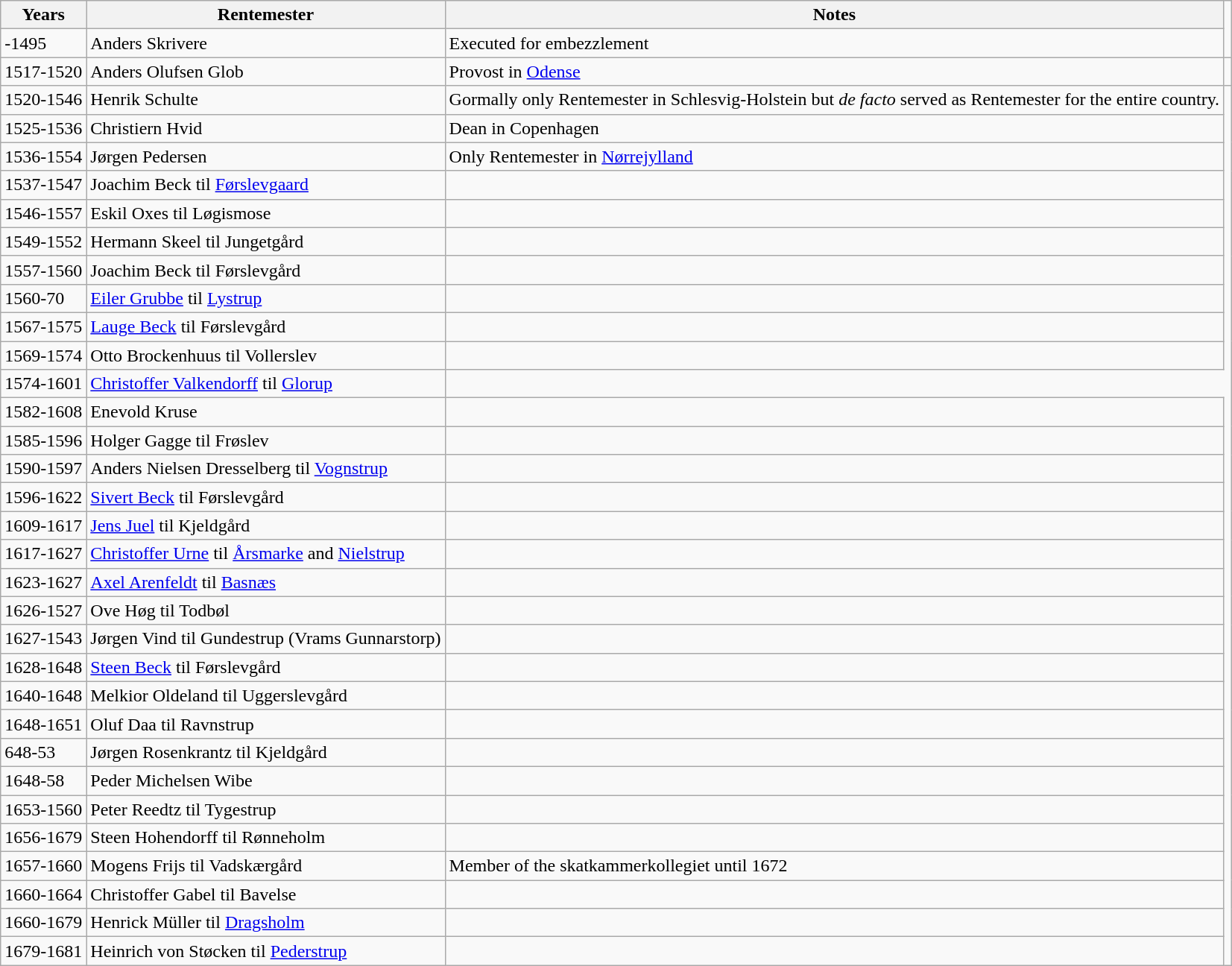<table class="wikitable">
<tr>
<th>Years</th>
<th>Rentemester</th>
<th>Notes</th>
</tr>
<tr>
<td>-1495</td>
<td>Anders Skrivere</td>
<td>Executed for embezzlement</td>
</tr>
<tr>
<td>1517-1520</td>
<td>Anders Olufsen Glob</td>
<td>Provost in <a href='#'>Odense</a></td>
<td></td>
</tr>
<tr>
<td>1520-1546</td>
<td>Henrik Schulte</td>
<td>Gormally only Rentemester in Schlesvig-Holstein but <em>de facto</em> served as Rentemester for the entire country.</td>
</tr>
<tr>
<td>1525-1536</td>
<td>Christiern Hvid</td>
<td>Dean in Copenhagen</td>
</tr>
<tr>
<td>1536-1554</td>
<td>Jørgen Pedersen</td>
<td>Only Rentemester in <a href='#'>Nørrejylland</a></td>
</tr>
<tr>
<td>1537-1547</td>
<td>Joachim Beck til <a href='#'>Førslevgaard</a></td>
<td></td>
</tr>
<tr>
<td>1546-1557</td>
<td>Eskil Oxes til Løgismose</td>
<td></td>
</tr>
<tr>
<td>1549-1552</td>
<td>Hermann Skeel til Jungetgård</td>
<td></td>
</tr>
<tr>
<td>1557-1560</td>
<td>Joachim Beck til Førslevgård</td>
<td></td>
</tr>
<tr>
<td>1560-70</td>
<td><a href='#'>Eiler Grubbe</a> til <a href='#'>Lystrup</a></td>
<td></td>
</tr>
<tr>
<td>1567-1575</td>
<td><a href='#'>Lauge Beck</a> til Førslevgård</td>
<td></td>
</tr>
<tr>
<td>1569-1574</td>
<td>Otto Brockenhuus til Vollerslev</td>
<td></td>
</tr>
<tr>
<td>1574-1601</td>
<td><a href='#'>Christoffer Valkendorff</a> til <a href='#'>Glorup</a></td>
</tr>
<tr>
<td>1582-1608</td>
<td>Enevold Kruse</td>
<td></td>
</tr>
<tr>
<td>1585-1596</td>
<td>Holger Gagge til Frøslev</td>
<td></td>
</tr>
<tr>
<td>1590-1597</td>
<td>Anders Nielsen Dresselberg til <a href='#'>Vognstrup</a></td>
<td></td>
</tr>
<tr>
<td>1596-1622</td>
<td><a href='#'>Sivert Beck</a> til Førslevgård</td>
<td></td>
</tr>
<tr>
<td>1609-1617</td>
<td><a href='#'>Jens Juel</a> til Kjeldgård</td>
<td></td>
</tr>
<tr>
<td>1617-1627</td>
<td><a href='#'>Christoffer Urne</a> til <a href='#'>Årsmarke</a> and <a href='#'>Nielstrup</a></td>
<td></td>
</tr>
<tr>
<td>1623-1627</td>
<td><a href='#'>Axel Arenfeldt</a> til <a href='#'>Basnæs</a></td>
<td></td>
</tr>
<tr>
<td>1626-1527</td>
<td>Ove Høg til Todbøl</td>
<td></td>
</tr>
<tr>
<td>1627-1543</td>
<td>Jørgen Vind til Gundestrup (Vrams Gunnarstorp)</td>
<td></td>
</tr>
<tr>
<td>1628-1648</td>
<td><a href='#'>Steen Beck</a> til Førslevgård</td>
<td></td>
</tr>
<tr>
<td>1640-1648</td>
<td>Melkior Oldeland til Uggerslevgård</td>
<td></td>
</tr>
<tr>
<td>1648-1651</td>
<td>Oluf Daa til Ravnstrup</td>
<td></td>
</tr>
<tr>
<td>648-53</td>
<td>Jørgen Rosenkrantz til Kjeldgård</td>
<td></td>
</tr>
<tr>
<td>1648-58</td>
<td>Peder Michelsen Wibe</td>
<td></td>
</tr>
<tr>
<td>1653-1560</td>
<td>Peter Reedtz til Tygestrup</td>
<td></td>
</tr>
<tr>
<td>1656-1679</td>
<td>Steen Hohendorff til Rønneholm</td>
<td></td>
</tr>
<tr>
<td>1657-1660</td>
<td>Mogens Frijs til Vadskærgård</td>
<td>Member of the skatkammerkollegiet until 1672</td>
</tr>
<tr>
<td>1660-1664</td>
<td>Christoffer Gabel til Bavelse</td>
<td></td>
</tr>
<tr>
<td>1660-1679</td>
<td>Henrick Müller til <a href='#'>Dragsholm</a></td>
<td></td>
</tr>
<tr>
<td>1679-1681</td>
<td>Heinrich von Støcken til <a href='#'>Pederstrup</a></td>
<td></td>
</tr>
</table>
